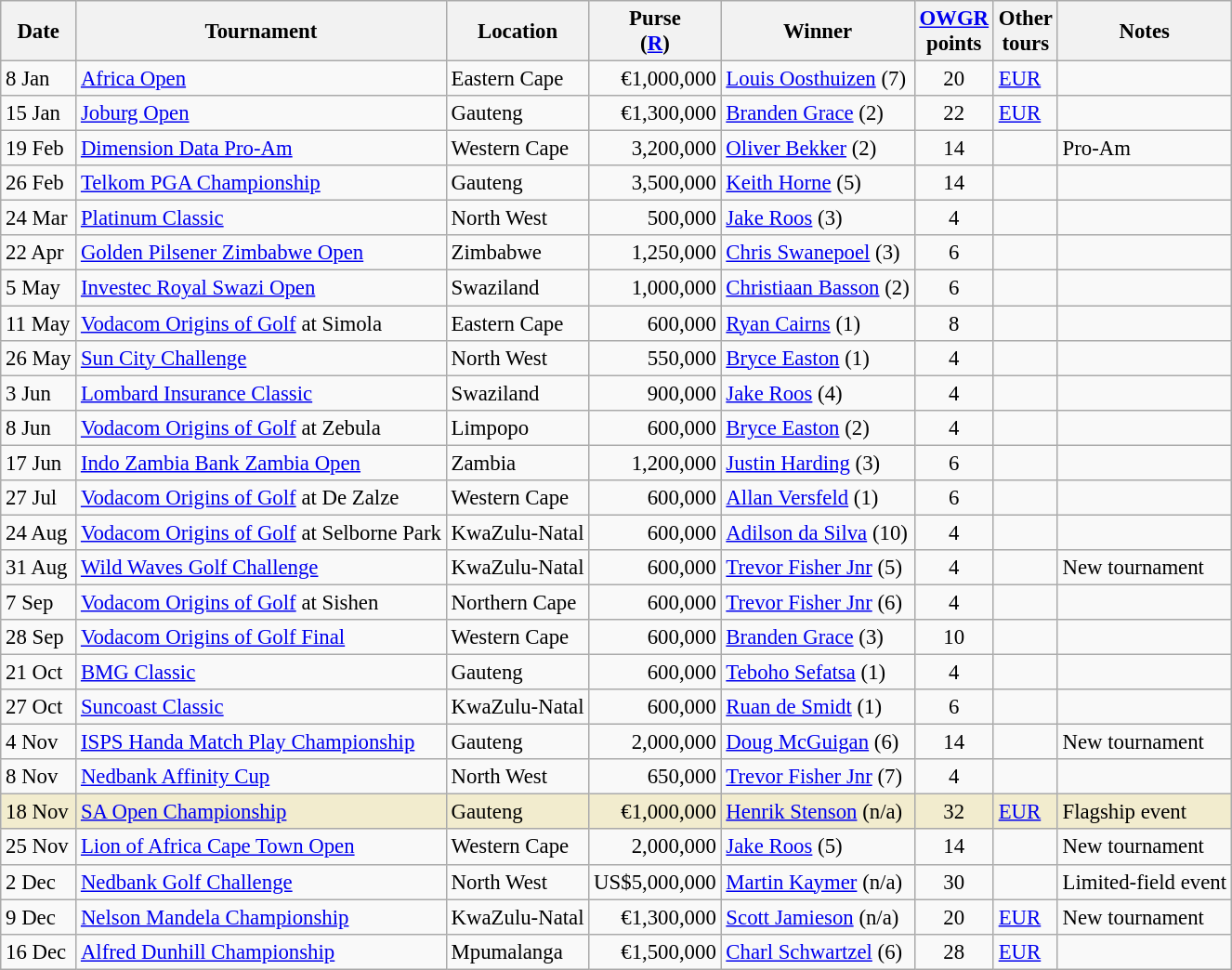<table class="wikitable" style="font-size:95%">
<tr>
<th>Date</th>
<th>Tournament</th>
<th>Location</th>
<th>Purse<br>(<a href='#'>R</a>)</th>
<th>Winner</th>
<th><a href='#'>OWGR</a><br>points</th>
<th>Other<br>tours</th>
<th>Notes</th>
</tr>
<tr>
<td>8 Jan</td>
<td><a href='#'>Africa Open</a></td>
<td>Eastern Cape</td>
<td align=right>€1,000,000</td>
<td> <a href='#'>Louis Oosthuizen</a> (7)</td>
<td align=center>20</td>
<td><a href='#'>EUR</a></td>
<td></td>
</tr>
<tr>
<td>15 Jan</td>
<td><a href='#'>Joburg Open</a></td>
<td>Gauteng</td>
<td align=right>€1,300,000</td>
<td> <a href='#'>Branden Grace</a> (2)</td>
<td align=center>22</td>
<td><a href='#'>EUR</a></td>
<td></td>
</tr>
<tr>
<td>19 Feb</td>
<td><a href='#'>Dimension Data Pro-Am</a></td>
<td>Western Cape</td>
<td align=right>3,200,000</td>
<td> <a href='#'>Oliver Bekker</a> (2)</td>
<td align=center>14</td>
<td></td>
<td>Pro-Am</td>
</tr>
<tr>
<td>26 Feb</td>
<td><a href='#'>Telkom PGA Championship</a></td>
<td>Gauteng</td>
<td align=right>3,500,000</td>
<td> <a href='#'>Keith Horne</a> (5)</td>
<td align=center>14</td>
<td></td>
<td></td>
</tr>
<tr>
<td>24 Mar</td>
<td><a href='#'>Platinum Classic</a></td>
<td>North West</td>
<td align=right>500,000</td>
<td> <a href='#'>Jake Roos</a> (3)</td>
<td align=center>4</td>
<td></td>
<td></td>
</tr>
<tr>
<td>22 Apr</td>
<td><a href='#'>Golden Pilsener Zimbabwe Open</a></td>
<td>Zimbabwe</td>
<td align=right>1,250,000</td>
<td> <a href='#'>Chris Swanepoel</a> (3)</td>
<td align=center>6</td>
<td></td>
<td></td>
</tr>
<tr>
<td>5 May</td>
<td><a href='#'>Investec Royal Swazi Open</a></td>
<td>Swaziland</td>
<td align=right>1,000,000</td>
<td> <a href='#'>Christiaan Basson</a> (2)</td>
<td align=center>6</td>
<td></td>
<td></td>
</tr>
<tr>
<td>11 May</td>
<td><a href='#'>Vodacom Origins of Golf</a> at Simola</td>
<td>Eastern Cape</td>
<td align=right>600,000</td>
<td> <a href='#'>Ryan Cairns</a> (1)</td>
<td align=center>8</td>
<td></td>
<td></td>
</tr>
<tr>
<td>26 May</td>
<td><a href='#'>Sun City Challenge</a></td>
<td>North West</td>
<td align=right>550,000</td>
<td> <a href='#'>Bryce Easton</a> (1)</td>
<td align=center>4</td>
<td></td>
<td></td>
</tr>
<tr>
<td>3 Jun</td>
<td><a href='#'>Lombard Insurance Classic</a></td>
<td>Swaziland</td>
<td align=right>900,000</td>
<td> <a href='#'>Jake Roos</a> (4)</td>
<td align=center>4</td>
<td></td>
<td></td>
</tr>
<tr>
<td>8 Jun</td>
<td><a href='#'>Vodacom Origins of Golf</a> at Zebula</td>
<td>Limpopo</td>
<td align=right>600,000</td>
<td> <a href='#'>Bryce Easton</a> (2)</td>
<td align=center>4</td>
<td></td>
<td></td>
</tr>
<tr>
<td>17 Jun</td>
<td><a href='#'>Indo Zambia Bank Zambia Open</a></td>
<td>Zambia</td>
<td align=right>1,200,000</td>
<td> <a href='#'>Justin Harding</a> (3)</td>
<td align=center>6</td>
<td></td>
<td></td>
</tr>
<tr>
<td>27 Jul</td>
<td><a href='#'>Vodacom Origins of Golf</a> at De Zalze</td>
<td>Western Cape</td>
<td align=right>600,000</td>
<td> <a href='#'>Allan Versfeld</a> (1)</td>
<td align=center>6</td>
<td></td>
<td></td>
</tr>
<tr>
<td>24 Aug</td>
<td><a href='#'>Vodacom Origins of Golf</a> at Selborne Park</td>
<td>KwaZulu-Natal</td>
<td align=right>600,000</td>
<td> <a href='#'>Adilson da Silva</a> (10)</td>
<td align=center>4</td>
<td></td>
<td></td>
</tr>
<tr>
<td>31 Aug</td>
<td><a href='#'>Wild Waves Golf Challenge</a></td>
<td>KwaZulu-Natal</td>
<td align=right>600,000</td>
<td> <a href='#'>Trevor Fisher Jnr</a> (5)</td>
<td align=center>4</td>
<td></td>
<td>New tournament</td>
</tr>
<tr>
<td>7 Sep</td>
<td><a href='#'>Vodacom Origins of Golf</a> at Sishen</td>
<td>Northern Cape</td>
<td align=right>600,000</td>
<td> <a href='#'>Trevor Fisher Jnr</a> (6)</td>
<td align=center>4</td>
<td></td>
<td></td>
</tr>
<tr>
<td>28 Sep</td>
<td><a href='#'>Vodacom Origins of Golf Final</a></td>
<td>Western Cape</td>
<td align=right>600,000</td>
<td> <a href='#'>Branden Grace</a> (3)</td>
<td align=center>10</td>
<td></td>
<td></td>
</tr>
<tr>
<td>21 Oct</td>
<td><a href='#'>BMG Classic</a></td>
<td>Gauteng</td>
<td align=right>600,000</td>
<td> <a href='#'>Teboho Sefatsa</a> (1)</td>
<td align=center>4</td>
<td></td>
<td></td>
</tr>
<tr>
<td>27 Oct</td>
<td><a href='#'>Suncoast Classic</a></td>
<td>KwaZulu-Natal</td>
<td align=right>600,000</td>
<td> <a href='#'>Ruan de Smidt</a> (1)</td>
<td align=center>6</td>
<td></td>
<td></td>
</tr>
<tr>
<td>4 Nov</td>
<td><a href='#'>ISPS Handa Match Play Championship</a></td>
<td>Gauteng</td>
<td align=right>2,000,000</td>
<td> <a href='#'>Doug McGuigan</a> (6)</td>
<td align=center>14</td>
<td></td>
<td>New tournament</td>
</tr>
<tr>
<td>8 Nov</td>
<td><a href='#'>Nedbank Affinity Cup</a></td>
<td>North West</td>
<td align=right>650,000</td>
<td> <a href='#'>Trevor Fisher Jnr</a> (7)</td>
<td align=center>4</td>
<td></td>
<td></td>
</tr>
<tr style="background:#f2ecce;">
<td>18 Nov</td>
<td><a href='#'>SA Open Championship</a></td>
<td>Gauteng</td>
<td align=right>€1,000,000</td>
<td> <a href='#'>Henrik Stenson</a> (n/a)</td>
<td align=center>32</td>
<td><a href='#'>EUR</a></td>
<td>Flagship event</td>
</tr>
<tr>
<td>25 Nov</td>
<td><a href='#'>Lion of Africa Cape Town Open</a></td>
<td>Western Cape</td>
<td align=right>2,000,000</td>
<td> <a href='#'>Jake Roos</a> (5)</td>
<td align=center>14</td>
<td></td>
<td>New tournament</td>
</tr>
<tr>
<td>2 Dec</td>
<td><a href='#'>Nedbank Golf Challenge</a></td>
<td>North West</td>
<td align=right>US$5,000,000</td>
<td> <a href='#'>Martin Kaymer</a> (n/a)</td>
<td align=center>30</td>
<td></td>
<td>Limited-field event</td>
</tr>
<tr>
<td>9 Dec</td>
<td><a href='#'>Nelson Mandela Championship</a></td>
<td>KwaZulu-Natal</td>
<td align=right>€1,300,000</td>
<td> <a href='#'>Scott Jamieson</a> (n/a)</td>
<td align=center>20</td>
<td><a href='#'>EUR</a></td>
<td>New tournament</td>
</tr>
<tr>
<td>16 Dec</td>
<td><a href='#'>Alfred Dunhill Championship</a></td>
<td>Mpumalanga</td>
<td align=right>€1,500,000</td>
<td> <a href='#'>Charl Schwartzel</a> (6)</td>
<td align=center>28</td>
<td><a href='#'>EUR</a></td>
<td></td>
</tr>
</table>
